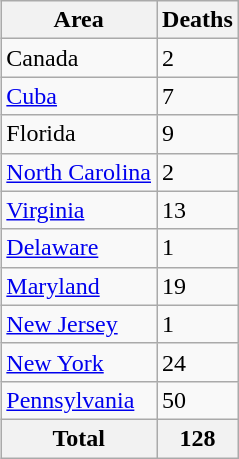<table class="wikitable" align="right">
<tr>
<th>Area</th>
<th>Deaths</th>
</tr>
<tr>
<td>Canada</td>
<td>2</td>
</tr>
<tr>
<td><a href='#'>Cuba</a></td>
<td>7</td>
</tr>
<tr>
<td>Florida</td>
<td>9</td>
</tr>
<tr>
<td><a href='#'>North Carolina</a></td>
<td>2</td>
</tr>
<tr>
<td><a href='#'>Virginia</a></td>
<td>13</td>
</tr>
<tr>
<td><a href='#'>Delaware</a></td>
<td>1</td>
</tr>
<tr>
<td><a href='#'>Maryland</a></td>
<td>19</td>
</tr>
<tr>
<td><a href='#'>New Jersey</a></td>
<td>1</td>
</tr>
<tr>
<td><a href='#'>New York</a></td>
<td>24</td>
</tr>
<tr>
<td><a href='#'>Pennsylvania</a></td>
<td>50</td>
</tr>
<tr>
<th>Total</th>
<th>128</th>
</tr>
</table>
